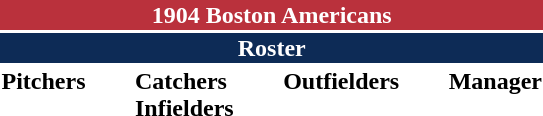<table class="toccolours" style="text-align: left;">
<tr>
<th colspan="10" style="background-color: #ba313c; color: white; text-align: center;">1904 Boston Americans</th>
</tr>
<tr>
<td colspan="10" style="background-color: #0d2b56; color: white; text-align: center;"><strong>Roster</strong></td>
</tr>
<tr>
<td valign="top"><strong>Pitchers</strong><br>



</td>
<td width="25px"></td>
<td valign="top"><strong>Catchers</strong><br>


<strong>Infielders</strong>




</td>
<td width="25px"></td>
<td valign="top"><strong>Outfielders</strong><br>



</td>
<td width="25px"></td>
<td valign="top"><strong>Manager</strong><br></td>
</tr>
<tr>
</tr>
</table>
